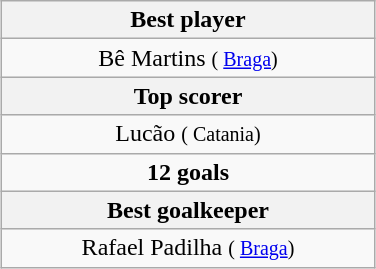<table class="wikitable" style="margin:auto">
<tr>
<th width=60%>Best player</th>
</tr>
<tr>
<td align="center"> Bê Martins <small>( <a href='#'>Braga</a>)</small></td>
</tr>
<tr>
<th>Top scorer</th>
</tr>
<tr>
<td align="center"> Lucão <small>( Catania)</small></td>
</tr>
<tr>
<td align="center"><strong>12 goals</strong></td>
</tr>
<tr>
<th>Best goalkeeper</th>
</tr>
<tr>
<td align="center"> Rafael Padilha <small>( <a href='#'>Braga</a>)</small></td>
</tr>
</table>
